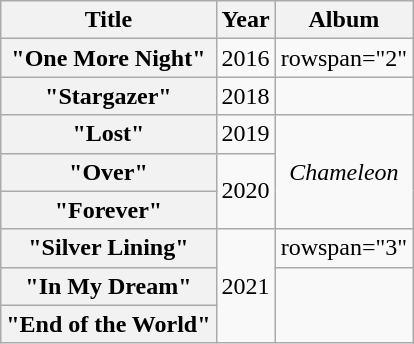<table class="wikitable plainrowheaders" style="text-align:center;">
<tr>
<th scope="col">Title</th>
<th scope="col">Year</th>
<th scope="col">Album</th>
</tr>
<tr>
<th scope="row">"One More Night"</th>
<td>2016</td>
<td>rowspan="2" </td>
</tr>
<tr>
<th scope="row">"Stargazer"</th>
<td>2018</td>
</tr>
<tr>
<th scope="row">"Lost"<br></th>
<td>2019</td>
<td rowspan="3"><em>Chameleon</em></td>
</tr>
<tr>
<th scope="row">"Over"<br></th>
<td rowspan="2">2020</td>
</tr>
<tr>
<th scope="row">"Forever"<br></th>
</tr>
<tr>
<th scope="row">"Silver Lining"<br></th>
<td rowspan="3">2021</td>
<td>rowspan="3" </td>
</tr>
<tr>
<th scope="row">"In My Dream"</th>
</tr>
<tr>
<th scope="row">"End of the World"<br></th>
</tr>
</table>
